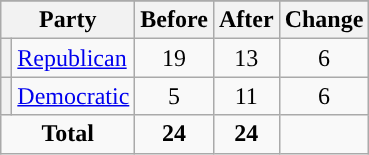<table class="wikitable" style="text-align:center;">
<tr>
</tr>
<tr>
<th colspan=2>Party</th>
<th>Before</th>
<th>After</th>
<th>Change</th>
</tr>
<tr>
<th style="background-color:"></th>
<td style="text-align:left;"><a href='#'>Republican</a></td>
<td>19</td>
<td>13</td>
<td> 6</td>
</tr>
<tr>
<th style="background-color:"></th>
<td style="text-align:left;"><a href='#'>Democratic</a></td>
<td>5</td>
<td>11</td>
<td> 6</td>
</tr>
<tr>
<td colspan=2><strong>Total</strong></td>
<td><strong>24</strong></td>
<td><strong>24</strong></td>
<td></td>
</tr>
</table>
